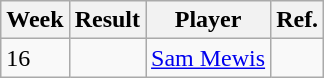<table class=wikitable>
<tr>
<th>Week</th>
<th>Result</th>
<th>Player</th>
<th>Ref.</th>
</tr>
<tr>
<td>16</td>
<td></td>
<td> <a href='#'>Sam Mewis</a></td>
<td></td>
</tr>
</table>
